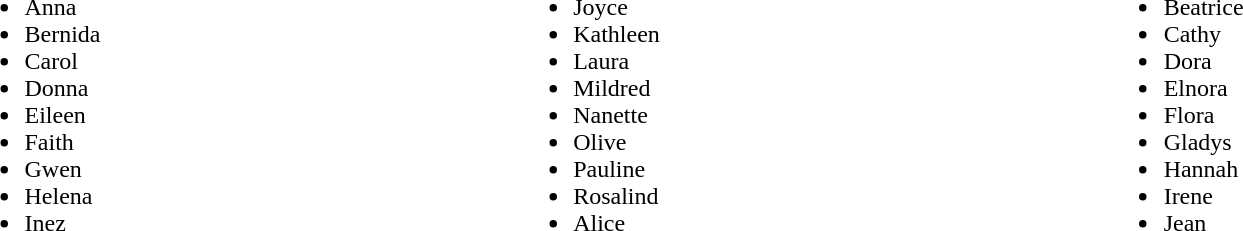<table width="90%">
<tr>
<td><br><ul><li>Anna</li><li>Bernida</li><li>Carol</li><li>Donna</li><li>Eileen</li><li>Faith</li><li>Gwen</li><li>Helena</li><li>Inez</li></ul></td>
<td><br><ul><li>Joyce</li><li>Kathleen</li><li>Laura</li><li>Mildred</li><li>Nanette</li><li>Olive</li><li>Pauline</li><li>Rosalind</li><li>Alice</li></ul></td>
<td><br><ul><li>Beatrice</li><li>Cathy</li><li>Dora</li><li>Elnora</li><li>Flora</li><li>Gladys</li><li>Hannah</li><li>Irene</li><li>Jean</li></ul></td>
</tr>
</table>
